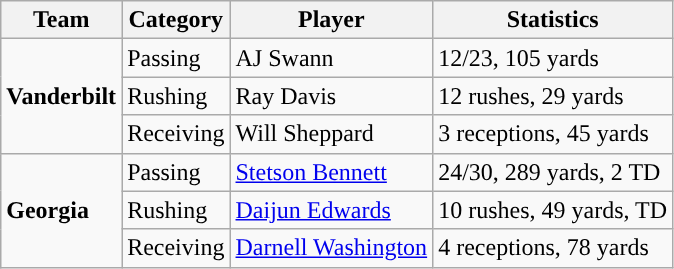<table class="wikitable" style="float: left;">
<tr>
<th>Team</th>
<th>Category</th>
<th>Player</th>
<th>Statistics</th>
</tr>
<tr>
<td rowspan=3><strong>Vanderbilt</strong></td>
<td>Passing</td>
<td>AJ Swann</td>
<td>12/23, 105 yards</td>
</tr>
<tr>
<td>Rushing</td>
<td>Ray Davis</td>
<td>12 rushes, 29 yards</td>
</tr>
<tr>
<td>Receiving</td>
<td>Will Sheppard</td>
<td>3 receptions, 45 yards</td>
</tr>
<tr>
<td rowspan=3><strong>Georgia</strong></td>
<td>Passing</td>
<td><a href='#'>Stetson Bennett</a></td>
<td>24/30, 289 yards, 2 TD</td>
</tr>
<tr>
<td>Rushing</td>
<td><a href='#'>Daijun Edwards</a></td>
<td>10 rushes, 49 yards, TD</td>
</tr>
<tr>
<td>Receiving</td>
<td><a href='#'>Darnell Washington</a></td>
<td>4 receptions, 78 yards</td>
</tr>
</table>
